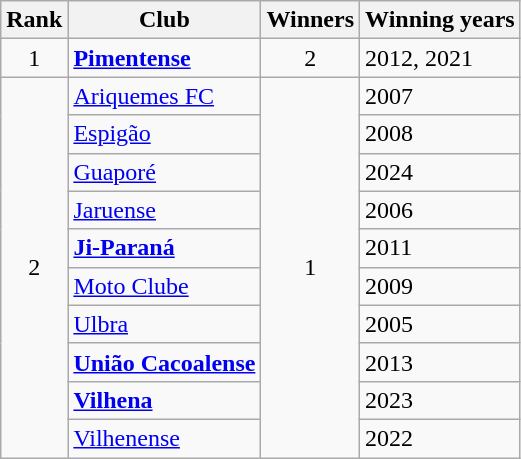<table class="wikitable sortable">
<tr>
<th>Rank</th>
<th>Club</th>
<th>Winners</th>
<th>Winning years</th>
</tr>
<tr>
<td align="center">1</td>
<td><strong><a href='#'>Pimentense</a></strong></td>
<td align="center">2</td>
<td>2012, 2021</td>
</tr>
<tr>
<td rowspan=10 align="center">2</td>
<td><a href='#'>Ariquemes FC</a></td>
<td rowspan=10 align="center">1</td>
<td>2007</td>
</tr>
<tr>
<td><a href='#'>Espigão</a></td>
<td>2008</td>
</tr>
<tr>
<td><a href='#'>Guaporé</a></td>
<td>2024</td>
</tr>
<tr>
<td><a href='#'>Jaruense</a></td>
<td>2006</td>
</tr>
<tr>
<td><strong><a href='#'>Ji-Paraná</a></strong></td>
<td>2011</td>
</tr>
<tr>
<td><a href='#'>Moto Clube</a></td>
<td>2009</td>
</tr>
<tr>
<td><a href='#'>Ulbra</a></td>
<td>2005</td>
</tr>
<tr>
<td><strong><a href='#'>União Cacoalense</a></strong></td>
<td>2013</td>
</tr>
<tr>
<td><strong><a href='#'>Vilhena</a></strong></td>
<td>2023</td>
</tr>
<tr>
<td><a href='#'>Vilhenense</a></td>
<td>2022</td>
</tr>
</table>
